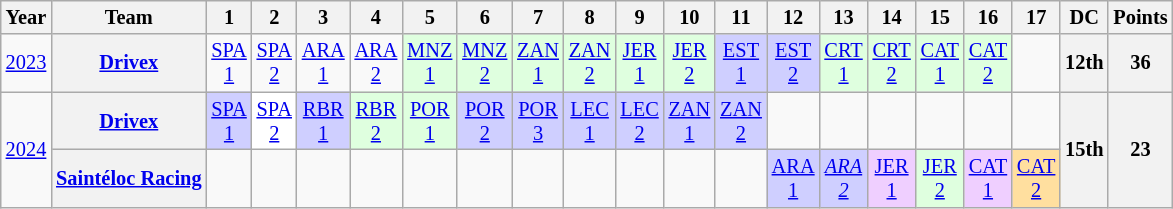<table class="wikitable" style="text-align:center; font-size:85%">
<tr>
<th>Year</th>
<th>Team</th>
<th>1</th>
<th>2</th>
<th>3</th>
<th>4</th>
<th>5</th>
<th>6</th>
<th>7</th>
<th>8</th>
<th>9</th>
<th>10</th>
<th>11</th>
<th>12</th>
<th>13</th>
<th>14</th>
<th>15</th>
<th>16</th>
<th>17</th>
<th>DC</th>
<th>Points</th>
</tr>
<tr>
<td><a href='#'>2023</a></td>
<th nowrap><a href='#'>Drivex</a></th>
<td><a href='#'>SPA<br>1</a></td>
<td><a href='#'>SPA<br>2</a></td>
<td><a href='#'>ARA<br>1</a></td>
<td><a href='#'>ARA<br>2</a></td>
<td style="background:#DFFFDF"><a href='#'>MNZ<br>1</a><br></td>
<td style="background:#DFFFDF"><a href='#'>MNZ<br>2</a><br></td>
<td style="background:#DFFFDF"><a href='#'>ZAN<br>1</a><br></td>
<td style="background:#DFFFDF"><a href='#'>ZAN<br>2</a><br></td>
<td style="background:#DFFFDF"><a href='#'>JER<br>1</a><br></td>
<td style="background:#DFFFDF"><a href='#'>JER<br>2</a><br></td>
<td style="background:#CFCFFF"><a href='#'>EST<br>1</a><br></td>
<td style="background:#CFCFFF"><a href='#'>EST<br>2</a><br></td>
<td style="background:#DFFFDF"><a href='#'>CRT<br>1</a><br></td>
<td style="background:#DFFFDF"><a href='#'>CRT<br>2</a><br></td>
<td style="background:#DFFFDF"><a href='#'>CAT<br>1</a><br></td>
<td style="background:#DFFFDF"><a href='#'>CAT<br>2</a><br></td>
<td></td>
<th>12th</th>
<th>36</th>
</tr>
<tr>
<td rowspan="2"><a href='#'>2024</a></td>
<th nowrap><a href='#'>Drivex</a></th>
<td style="background:#CFCFFF;"><a href='#'>SPA<br>1</a><br></td>
<td style="background:#FFFFFF;"><a href='#'>SPA<br>2</a><br></td>
<td style="background:#CFCFFF;"><a href='#'>RBR<br>1</a><br></td>
<td style="background:#DFFFDF;"><a href='#'>RBR<br>2</a><br></td>
<td style="background:#DFFFDF;"><a href='#'>POR<br>1</a><br></td>
<td style="background:#CFCFFF;"><a href='#'>POR<br>2</a><br></td>
<td style="background:#CFCFFF;"><a href='#'>POR<br>3</a><br></td>
<td style="background:#CFCFFF;"><a href='#'>LEC<br>1</a><br></td>
<td style="background:#CFCFFF;"><a href='#'>LEC<br>2</a><br></td>
<td style="background:#CFCFFF;"><a href='#'>ZAN<br>1</a><br></td>
<td style="background:#CFCFFF;"><a href='#'>ZAN<br>2</a><br></td>
<td></td>
<td></td>
<td></td>
<td></td>
<td></td>
<td></td>
<th rowspan="2">15th</th>
<th rowspan="2">23</th>
</tr>
<tr>
<th nowrap><a href='#'>Saintéloc Racing</a></th>
<td></td>
<td></td>
<td></td>
<td></td>
<td></td>
<td></td>
<td></td>
<td></td>
<td></td>
<td></td>
<td></td>
<td style="background:#CFCFFF;"><a href='#'>ARA<br>1</a><br></td>
<td style="background:#CFCFFF;"><em><a href='#'>ARA<br>2</a></em><br></td>
<td style="background:#EFCFFF;"><a href='#'>JER<br>1</a><br></td>
<td style="background:#DFFFDF;"><a href='#'>JER<br>2</a><br></td>
<td style="background:#EFCFFF;"><a href='#'>CAT<br>1</a><br></td>
<td style="background:#FFDF9F;"><a href='#'>CAT<br>2</a><br></td>
</tr>
</table>
